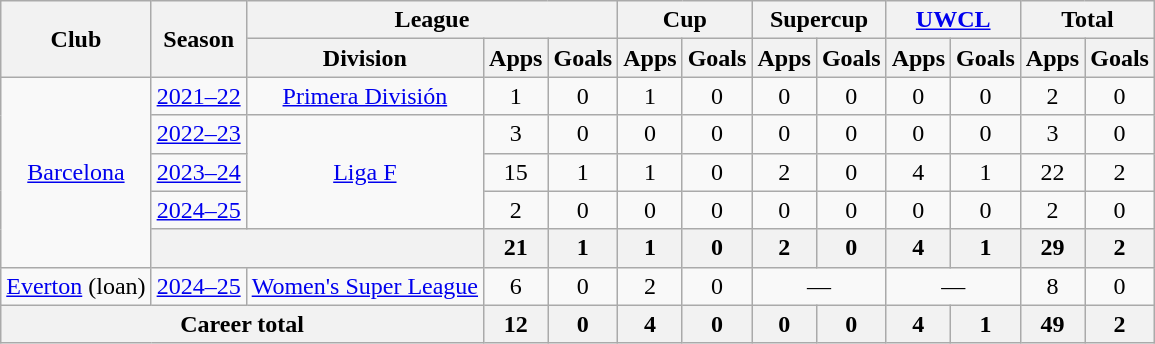<table class="wikitable" style="text-align:center">
<tr>
<th rowspan="2">Club</th>
<th rowspan="2">Season</th>
<th colspan="3">League</th>
<th colspan="2">Cup</th>
<th colspan="2">Supercup</th>
<th colspan="2"><a href='#'>UWCL</a></th>
<th colspan="2">Total</th>
</tr>
<tr>
<th>Division</th>
<th>Apps</th>
<th>Goals</th>
<th>Apps</th>
<th>Goals</th>
<th>Apps</th>
<th>Goals</th>
<th>Apps</th>
<th>Goals</th>
<th>Apps</th>
<th>Goals</th>
</tr>
<tr>
<td rowspan="5"><a href='#'>Barcelona</a></td>
<td><a href='#'>2021–22</a></td>
<td><a href='#'>Primera División</a></td>
<td>1</td>
<td>0</td>
<td>1</td>
<td>0</td>
<td>0</td>
<td>0</td>
<td>0</td>
<td>0</td>
<td>2</td>
<td>0</td>
</tr>
<tr>
<td><a href='#'>2022–23</a></td>
<td rowspan="3"><a href='#'>Liga F</a></td>
<td>3</td>
<td>0</td>
<td>0</td>
<td>0</td>
<td>0</td>
<td>0</td>
<td>0</td>
<td>0</td>
<td>3</td>
<td>0</td>
</tr>
<tr>
<td><a href='#'>2023–24</a></td>
<td>15</td>
<td>1</td>
<td>1</td>
<td>0</td>
<td>2</td>
<td>0</td>
<td>4</td>
<td>1</td>
<td>22</td>
<td>2</td>
</tr>
<tr>
<td><a href='#'>2024–25</a></td>
<td>2</td>
<td>0</td>
<td>0</td>
<td>0</td>
<td>0</td>
<td>0</td>
<td>0</td>
<td>0</td>
<td>2</td>
<td>0</td>
</tr>
<tr>
<th colspan="2"></th>
<th>21</th>
<th>1</th>
<th>1</th>
<th>0</th>
<th>2</th>
<th>0</th>
<th>4</th>
<th>1</th>
<th>29</th>
<th>2</th>
</tr>
<tr>
<td><a href='#'>Everton</a> (loan)</td>
<td><a href='#'>2024–25</a></td>
<td><a href='#'>Women's Super League</a></td>
<td>6</td>
<td>0</td>
<td>2</td>
<td>0</td>
<td colspan="2">—</td>
<td colspan="2">—</td>
<td>8</td>
<td>0</td>
</tr>
<tr>
<th colspan="3">Career total</th>
<th>12</th>
<th>0</th>
<th>4</th>
<th>0</th>
<th>0</th>
<th>0</th>
<th>4</th>
<th>1</th>
<th>49</th>
<th>2</th>
</tr>
</table>
